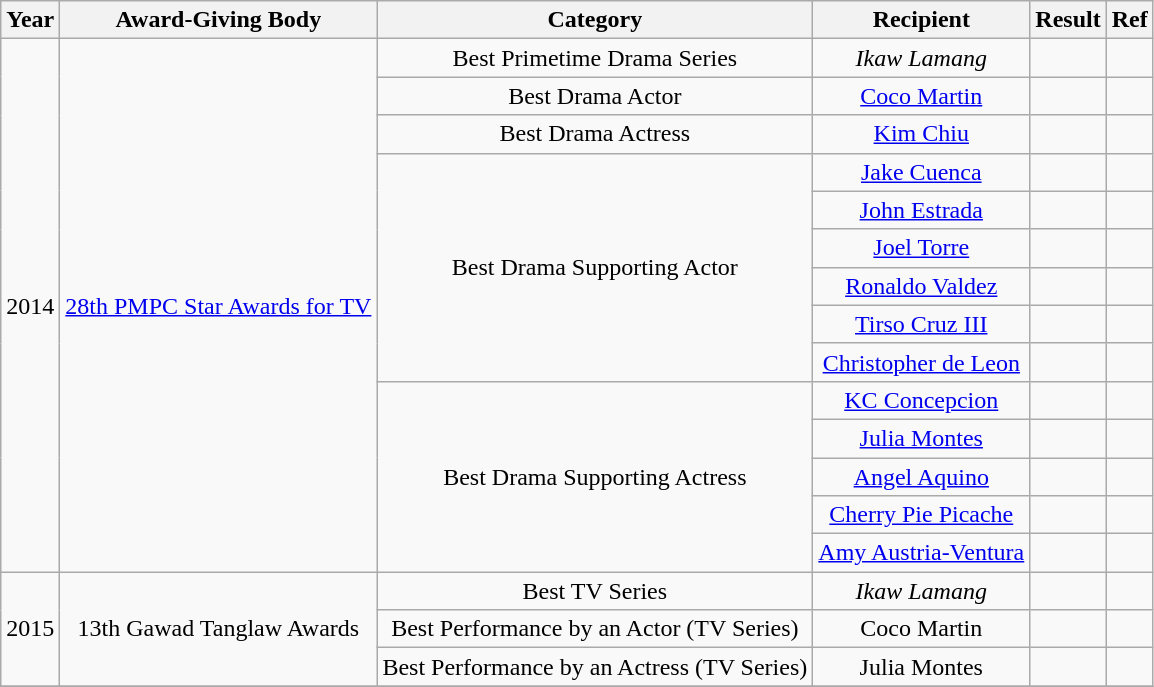<table class="wikitable sortable" style="text-align:center">
<tr>
<th>Year</th>
<th>Award-Giving Body</th>
<th>Category</th>
<th>Recipient</th>
<th>Result</th>
<th>Ref</th>
</tr>
<tr>
<td rowspan=14>2014</td>
<td rowspan=14><a href='#'>28th PMPC Star Awards for TV</a></td>
<td>Best Primetime Drama Series</td>
<td><em>Ikaw Lamang</em></td>
<td></td>
<td></td>
</tr>
<tr>
<td>Best Drama Actor</td>
<td><a href='#'>Coco Martin</a></td>
<td></td>
<td></td>
</tr>
<tr>
<td>Best Drama Actress</td>
<td><a href='#'>Kim Chiu</a></td>
<td></td>
<td></td>
</tr>
<tr>
<td rowspan=6>Best Drama Supporting Actor</td>
<td><a href='#'>Jake Cuenca</a></td>
<td></td>
<td></td>
</tr>
<tr>
<td><a href='#'>John Estrada</a></td>
<td></td>
<td></td>
</tr>
<tr>
<td><a href='#'>Joel Torre</a></td>
<td></td>
<td></td>
</tr>
<tr>
<td><a href='#'>Ronaldo Valdez</a></td>
<td></td>
<td></td>
</tr>
<tr>
<td><a href='#'>Tirso Cruz III</a></td>
<td></td>
<td></td>
</tr>
<tr>
<td><a href='#'>Christopher de Leon</a></td>
<td></td>
<td></td>
</tr>
<tr>
<td rowspan=5>Best Drama Supporting Actress</td>
<td><a href='#'>KC Concepcion</a></td>
<td></td>
<td></td>
</tr>
<tr>
<td><a href='#'>Julia Montes</a></td>
<td></td>
<td></td>
</tr>
<tr>
<td><a href='#'>Angel Aquino</a></td>
<td></td>
<td></td>
</tr>
<tr>
<td><a href='#'>Cherry Pie Picache</a></td>
<td></td>
<td></td>
</tr>
<tr>
<td><a href='#'>Amy Austria-Ventura</a></td>
<td></td>
<td></td>
</tr>
<tr>
<td rowspan=3>2015</td>
<td rowspan=3>13th Gawad Tanglaw Awards</td>
<td>Best TV Series</td>
<td><em>Ikaw Lamang</em></td>
<td></td>
<td></td>
</tr>
<tr>
<td>Best Performance by an Actor (TV Series)</td>
<td>Coco Martin</td>
<td></td>
<td></td>
</tr>
<tr>
<td>Best Performance by an Actress (TV Series)</td>
<td>Julia Montes</td>
<td></td>
<td></td>
</tr>
<tr>
</tr>
</table>
